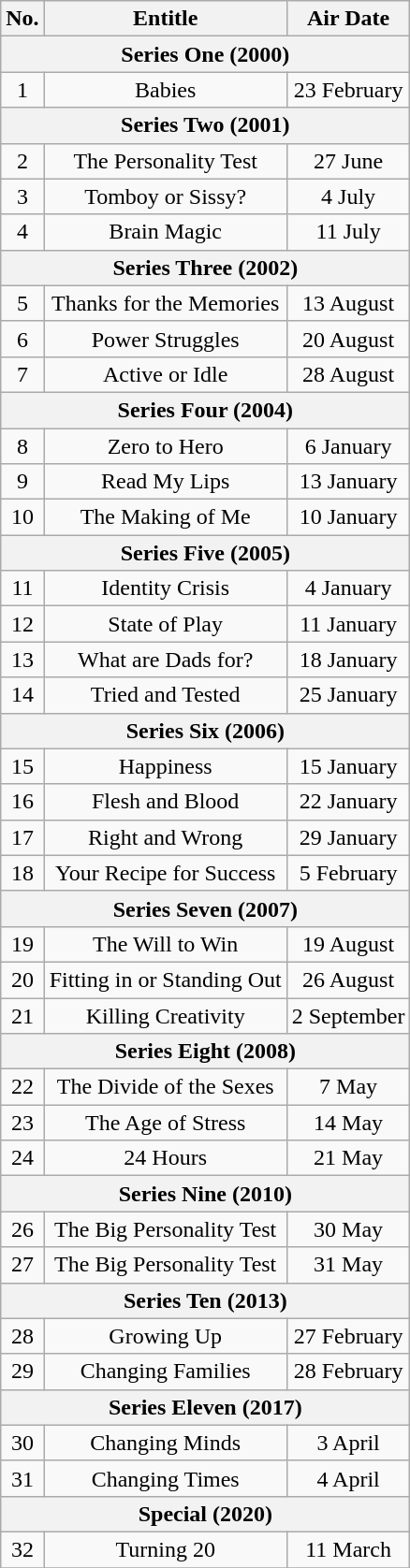<table class="wikitable" style="text-align:center;">
<tr>
<th>No.</th>
<th>Entitle</th>
<th>Air Date</th>
</tr>
<tr>
<th colspan=3>Series One (2000)</th>
</tr>
<tr>
<td>1</td>
<td>Babies</td>
<td>23 February</td>
</tr>
<tr>
<th colspan=3>Series Two (2001)</th>
</tr>
<tr>
<td>2</td>
<td>The Personality Test</td>
<td>27 June</td>
</tr>
<tr>
<td>3</td>
<td>Tomboy or Sissy?</td>
<td>4 July</td>
</tr>
<tr>
<td>4</td>
<td>Brain Magic</td>
<td>11 July</td>
</tr>
<tr>
<th colspan=3>Series Three (2002)</th>
</tr>
<tr>
<td>5</td>
<td>Thanks for the Memories</td>
<td>13 August</td>
</tr>
<tr>
<td>6</td>
<td>Power Struggles</td>
<td>20 August</td>
</tr>
<tr>
<td>7</td>
<td>Active or Idle</td>
<td>28 August</td>
</tr>
<tr>
<th colspan=3>Series Four (2004)</th>
</tr>
<tr>
<td>8</td>
<td>Zero to Hero</td>
<td>6 January</td>
</tr>
<tr>
<td>9</td>
<td>Read My Lips</td>
<td>13 January</td>
</tr>
<tr>
<td>10</td>
<td>The Making of Me</td>
<td>10 January</td>
</tr>
<tr>
<th colspan=3>Series Five (2005)</th>
</tr>
<tr>
<td>11</td>
<td>Identity Crisis</td>
<td>4 January</td>
</tr>
<tr>
<td>12</td>
<td>State of Play</td>
<td>11 January</td>
</tr>
<tr>
<td>13</td>
<td>What are Dads for?</td>
<td>18 January</td>
</tr>
<tr>
<td>14</td>
<td>Tried and Tested</td>
<td>25 January</td>
</tr>
<tr>
<th colspan=3>Series Six (2006)</th>
</tr>
<tr>
<td>15</td>
<td>Happiness</td>
<td>15 January</td>
</tr>
<tr>
<td>16</td>
<td>Flesh and Blood</td>
<td>22 January</td>
</tr>
<tr>
<td>17</td>
<td>Right and Wrong</td>
<td>29 January</td>
</tr>
<tr>
<td>18</td>
<td>Your Recipe for Success</td>
<td>5 February</td>
</tr>
<tr>
<th colspan=3>Series Seven (2007)</th>
</tr>
<tr>
<td>19</td>
<td>The Will to Win</td>
<td>19 August</td>
</tr>
<tr>
<td>20</td>
<td>Fitting in or Standing Out</td>
<td>26 August</td>
</tr>
<tr>
<td>21</td>
<td>Killing Creativity</td>
<td>2 September</td>
</tr>
<tr>
<th colspan=3>Series Eight (2008)</th>
</tr>
<tr>
<td>22</td>
<td>The Divide of the Sexes</td>
<td>7 May</td>
</tr>
<tr>
<td>23</td>
<td>The Age of Stress</td>
<td>14 May</td>
</tr>
<tr>
<td>24</td>
<td>24 Hours</td>
<td>21 May</td>
</tr>
<tr>
<th colspan=3>Series Nine (2010)</th>
</tr>
<tr>
<td>26</td>
<td>The Big Personality Test</td>
<td>30 May</td>
</tr>
<tr>
<td>27</td>
<td>The Big Personality Test</td>
<td>31 May</td>
</tr>
<tr>
<th colspan=3>Series Ten (2013)</th>
</tr>
<tr>
<td>28</td>
<td>Growing Up</td>
<td>27 February</td>
</tr>
<tr>
<td>29</td>
<td>Changing Families</td>
<td>28 February</td>
</tr>
<tr>
<th colspan=3>Series Eleven (2017)</th>
</tr>
<tr>
<td>30</td>
<td>Changing Minds</td>
<td>3 April</td>
</tr>
<tr>
<td>31</td>
<td>Changing Times</td>
<td>4 April</td>
</tr>
<tr>
<th colspan=3>Special (2020)</th>
</tr>
<tr>
<td>32</td>
<td>Turning 20</td>
<td>11 March</td>
</tr>
<tr>
</tr>
</table>
